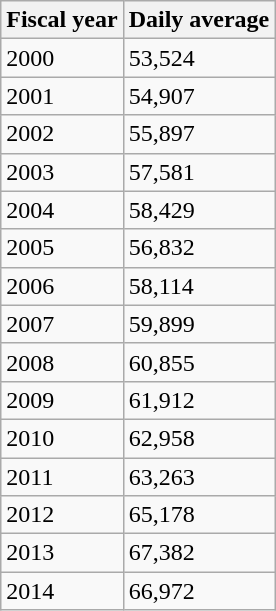<table class="wikitable">
<tr>
<th>Fiscal year</th>
<th>Daily average</th>
</tr>
<tr>
<td>2000</td>
<td>53,524</td>
</tr>
<tr>
<td>2001</td>
<td>54,907</td>
</tr>
<tr>
<td>2002</td>
<td>55,897</td>
</tr>
<tr>
<td>2003</td>
<td>57,581</td>
</tr>
<tr>
<td>2004</td>
<td>58,429</td>
</tr>
<tr>
<td>2005</td>
<td>56,832</td>
</tr>
<tr>
<td>2006</td>
<td>58,114</td>
</tr>
<tr>
<td>2007</td>
<td>59,899</td>
</tr>
<tr>
<td>2008</td>
<td>60,855</td>
</tr>
<tr>
<td>2009</td>
<td>61,912</td>
</tr>
<tr>
<td>2010</td>
<td>62,958</td>
</tr>
<tr>
<td>2011</td>
<td>63,263</td>
</tr>
<tr>
<td>2012</td>
<td>65,178</td>
</tr>
<tr>
<td>2013</td>
<td>67,382</td>
</tr>
<tr>
<td>2014</td>
<td>66,972</td>
</tr>
</table>
